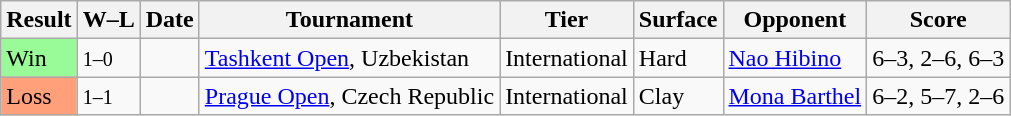<table class="sortable wikitable">
<tr>
<th>Result</th>
<th class="unsortable">W–L</th>
<th>Date</th>
<th>Tournament</th>
<th>Tier</th>
<th>Surface</th>
<th>Opponent</th>
<th class="unsortable">Score</th>
</tr>
<tr>
<td style="background:#98fb98;">Win</td>
<td><small>1–0</small></td>
<td><a href='#'></a></td>
<td><a href='#'>Tashkent Open</a>, Uzbekistan</td>
<td>International</td>
<td>Hard</td>
<td> <a href='#'>Nao Hibino</a></td>
<td>6–3, 2–6, 6–3</td>
</tr>
<tr>
<td style="background:#ffa07a;">Loss</td>
<td><small>1–1</small></td>
<td><a href='#'></a></td>
<td><a href='#'>Prague Open</a>, Czech Republic</td>
<td>International</td>
<td>Clay</td>
<td> <a href='#'>Mona Barthel</a></td>
<td>6–2, 5–7, 2–6</td>
</tr>
</table>
